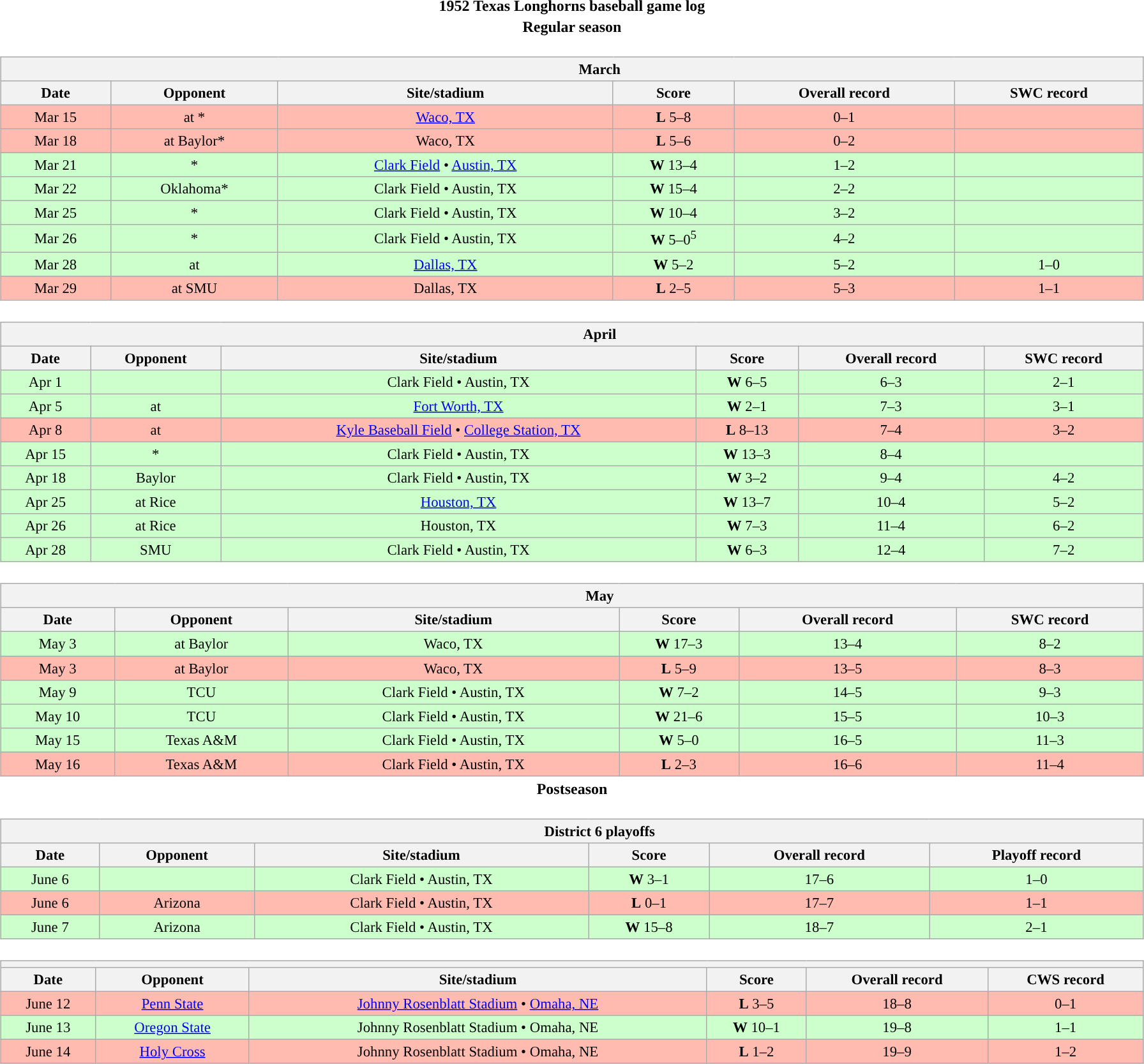<table class="toccolours" width=95% style="margin:1.5em auto; text-align:center;">
<tr>
<th colspan=2>1952 Texas Longhorns baseball game log</th>
</tr>
<tr>
<th colspan=2>Regular season</th>
</tr>
<tr valign="top">
<td><br><table class="wikitable collapsible collapsed" style="margin:auto; font-size:95%; width:100%">
<tr>
<th colspan=11 style="padding-left:4em;">March</th>
</tr>
<tr>
<th>Date</th>
<th>Opponent</th>
<th>Site/stadium</th>
<th>Score</th>
<th>Overall record</th>
<th>SWC record</th>
</tr>
<tr bgcolor=ffbbb>
<td>Mar 15</td>
<td>at *</td>
<td><a href='#'>Waco, TX</a></td>
<td><strong>L</strong> 5–8</td>
<td>0–1</td>
<td></td>
</tr>
<tr bgcolor=ffbbb>
<td>Mar 18</td>
<td>at Baylor*</td>
<td>Waco, TX</td>
<td><strong>L</strong> 5–6</td>
<td>0–2</td>
<td></td>
</tr>
<tr bgcolor=ccffcc>
<td>Mar 21</td>
<td>*</td>
<td><a href='#'>Clark Field</a> • <a href='#'>Austin, TX</a></td>
<td><strong>W</strong> 13–4</td>
<td>1–2</td>
<td></td>
</tr>
<tr bgcolor=ccffcc>
<td>Mar 22</td>
<td>Oklahoma*</td>
<td>Clark Field • Austin, TX</td>
<td><strong>W</strong> 15–4</td>
<td>2–2</td>
<td></td>
</tr>
<tr bgcolor=ccffcc>
<td>Mar 25</td>
<td>*</td>
<td>Clark Field • Austin, TX</td>
<td><strong>W</strong> 10–4</td>
<td>3–2</td>
<td></td>
</tr>
<tr bgcolor=ccffcc>
<td>Mar 26</td>
<td>*</td>
<td>Clark Field • Austin, TX</td>
<td><strong>W</strong> 5–0<sup>5</sup></td>
<td>4–2</td>
<td></td>
</tr>
<tr bgcolor=ccffcc>
<td>Mar 28</td>
<td>at </td>
<td><a href='#'>Dallas, TX</a></td>
<td><strong>W</strong> 5–2</td>
<td>5–2</td>
<td>1–0</td>
</tr>
<tr bgcolor=ffbbb>
<td>Mar 29</td>
<td>at SMU</td>
<td>Dallas, TX</td>
<td><strong>L</strong> 2–5</td>
<td>5–3</td>
<td>1–1</td>
</tr>
</table>
</td>
</tr>
<tr>
<td><br><table class="wikitable collapsible collapsed" style="margin:auto; font-size:95%; width:100%">
<tr>
<th colspan=11 style="padding-left:4em;">April</th>
</tr>
<tr>
<th>Date</th>
<th>Opponent</th>
<th>Site/stadium</th>
<th>Score</th>
<th>Overall record</th>
<th>SWC record</th>
</tr>
<tr bgcolor=ccffcc>
<td>Apr 1</td>
<td></td>
<td>Clark Field • Austin, TX</td>
<td><strong>W</strong> 6–5</td>
<td>6–3</td>
<td>2–1</td>
</tr>
<tr bgcolor=ccffcc>
<td>Apr 5</td>
<td>at </td>
<td><a href='#'>Fort Worth, TX</a></td>
<td><strong>W</strong> 2–1</td>
<td>7–3</td>
<td>3–1</td>
</tr>
<tr bgcolor=ffbbb>
<td>Apr 8</td>
<td>at </td>
<td><a href='#'>Kyle Baseball Field</a> • <a href='#'>College Station, TX</a></td>
<td><strong>L</strong> 8–13</td>
<td>7–4</td>
<td>3–2</td>
</tr>
<tr bgcolor=ccffcc>
<td>Apr 15</td>
<td>*</td>
<td>Clark Field • Austin, TX</td>
<td><strong>W</strong> 13–3</td>
<td>8–4</td>
<td></td>
</tr>
<tr bgcolor=ccffcc>
<td>Apr 18</td>
<td>Baylor</td>
<td>Clark Field • Austin, TX</td>
<td><strong>W</strong> 3–2</td>
<td>9–4</td>
<td>4–2</td>
</tr>
<tr bgcolor=ccffcc>
<td>Apr 25</td>
<td>at Rice</td>
<td><a href='#'>Houston, TX</a></td>
<td><strong>W</strong> 13–7</td>
<td>10–4</td>
<td>5–2</td>
</tr>
<tr bgcolor=ccffcc>
<td>Apr 26</td>
<td>at Rice</td>
<td>Houston, TX</td>
<td><strong>W</strong> 7–3</td>
<td>11–4</td>
<td>6–2</td>
</tr>
<tr bgcolor=ccffcc>
<td>Apr 28</td>
<td>SMU</td>
<td>Clark Field • Austin, TX</td>
<td><strong>W</strong> 6–3</td>
<td>12–4</td>
<td>7–2</td>
</tr>
</table>
</td>
</tr>
<tr>
<td><br><table class="wikitable collapsible collapsed" style="margin:auto; font-size:95%; width:100%">
<tr>
<th colspan=11 style="padding-left:4em;">May</th>
</tr>
<tr>
<th>Date</th>
<th>Opponent</th>
<th>Site/stadium</th>
<th>Score</th>
<th>Overall record</th>
<th>SWC record</th>
</tr>
<tr bgcolor=ccffcc>
<td>May 3</td>
<td>at Baylor</td>
<td>Waco, TX</td>
<td><strong>W</strong> 17–3</td>
<td>13–4</td>
<td>8–2</td>
</tr>
<tr bgcolor=ffbbb>
<td>May 3</td>
<td>at Baylor</td>
<td>Waco, TX</td>
<td><strong>L</strong> 5–9</td>
<td>13–5</td>
<td>8–3</td>
</tr>
<tr bgcolor=ccffcc>
<td>May 9</td>
<td>TCU</td>
<td>Clark Field • Austin, TX</td>
<td><strong>W</strong> 7–2</td>
<td>14–5</td>
<td>9–3</td>
</tr>
<tr bgcolor=ccffcc>
<td>May 10</td>
<td>TCU</td>
<td>Clark Field • Austin, TX</td>
<td><strong>W</strong> 21–6</td>
<td>15–5</td>
<td>10–3</td>
</tr>
<tr bgcolor=ccffcc>
<td>May 15</td>
<td>Texas A&M</td>
<td>Clark Field • Austin, TX</td>
<td><strong>W</strong> 5–0</td>
<td>16–5</td>
<td>11–3</td>
</tr>
<tr bgcolor=ffbbb>
<td>May 16</td>
<td>Texas A&M</td>
<td>Clark Field • Austin, TX</td>
<td><strong>L</strong> 2–3</td>
<td>16–6</td>
<td>11–4</td>
</tr>
</table>
</td>
</tr>
<tr>
<th colspan=2>Postseason</th>
</tr>
<tr valign="top">
<td><br><table class="wikitable collapsible collapsed" style="margin:auto; font-size:95%; width:100%">
<tr>
<th colspan=11 style="padding-left:4em;">District 6 playoffs</th>
</tr>
<tr>
<th>Date</th>
<th>Opponent</th>
<th>Site/stadium</th>
<th>Score</th>
<th>Overall record</th>
<th>Playoff record</th>
</tr>
<tr bgcolor=ccffcc>
<td>June 6</td>
<td></td>
<td>Clark Field • Austin, TX</td>
<td><strong>W</strong> 3–1</td>
<td>17–6</td>
<td>1–0</td>
</tr>
<tr bgcolor=ffbbb>
<td>June 6</td>
<td>Arizona</td>
<td>Clark Field • Austin, TX</td>
<td><strong>L</strong> 0–1</td>
<td>17–7</td>
<td>1–1</td>
</tr>
<tr bgcolor=ccffcc>
<td>June 7</td>
<td>Arizona</td>
<td>Clark Field • Austin, TX</td>
<td><strong>W</strong> 15–8</td>
<td>18–7</td>
<td>2–1</td>
</tr>
</table>
</td>
</tr>
<tr valign="top">
<td><br><table class="wikitable collapsible collapsed" style="margin:auto; font-size:95%; width:100%">
<tr>
<th colspan=11 style="padding-left:4em; "></th>
</tr>
<tr>
<th>Date</th>
<th>Opponent</th>
<th>Site/stadium</th>
<th>Score</th>
<th>Overall record</th>
<th>CWS record</th>
</tr>
<tr bgcolor=ffbbb>
<td>June 12</td>
<td><a href='#'>Penn State</a></td>
<td><a href='#'>Johnny Rosenblatt Stadium</a> • <a href='#'>Omaha, NE</a></td>
<td><strong>L</strong> 3–5</td>
<td>18–8</td>
<td>0–1</td>
</tr>
<tr bgcolor=ccffcc>
<td>June 13</td>
<td><a href='#'>Oregon State</a></td>
<td>Johnny Rosenblatt Stadium • Omaha, NE</td>
<td><strong>W</strong> 10–1</td>
<td>19–8</td>
<td>1–1</td>
</tr>
<tr bgcolor=ffbbb>
<td>June 14</td>
<td><a href='#'>Holy Cross</a></td>
<td>Johnny Rosenblatt Stadium • Omaha, NE</td>
<td><strong>L</strong> 1–2</td>
<td>19–9</td>
<td>1–2</td>
</tr>
</table>
</td>
</tr>
</table>
